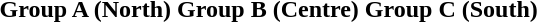<table>
<tr valign=top>
<th align="center">Group A (North)</th>
<th align="center">Group B (Centre)</th>
<th align="center">Group C (South)</th>
</tr>
<tr valign=top>
<td align="left"></td>
<td align="left"></td>
<td align="left"></td>
</tr>
</table>
